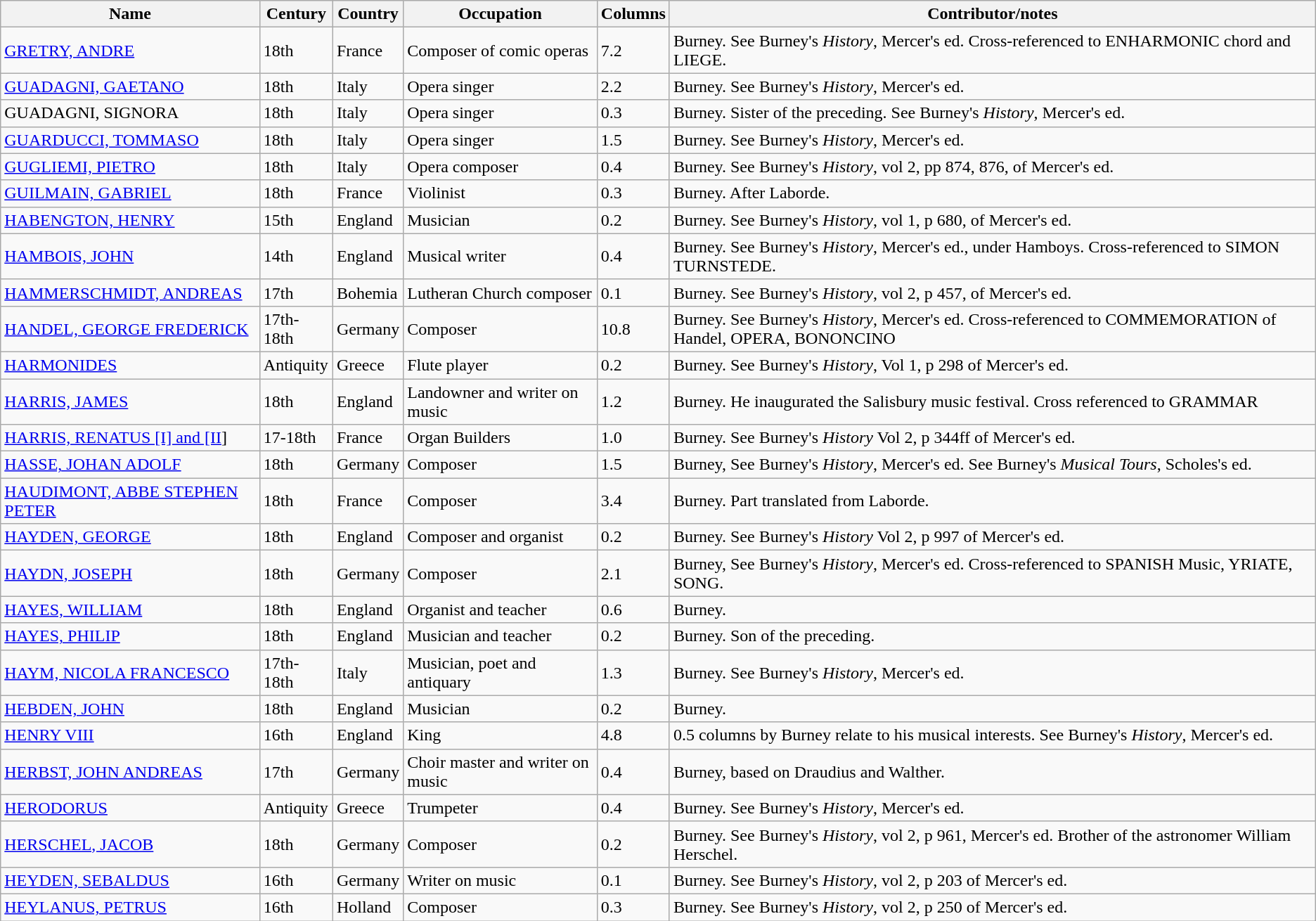<table class="wikitable">
<tr>
<th>Name</th>
<th>Century</th>
<th>Country</th>
<th>Occupation</th>
<th>Columns</th>
<th>Contributor/notes</th>
</tr>
<tr>
<td><a href='#'>GRETRY, ANDRE</a></td>
<td>18th</td>
<td>France</td>
<td>Composer of comic operas</td>
<td>7.2</td>
<td>Burney. See Burney's <em>History</em>, Mercer's ed. Cross-referenced to ENHARMONIC chord and LIEGE.</td>
</tr>
<tr>
<td><a href='#'>GUADAGNI, GAETANO</a></td>
<td>18th</td>
<td>Italy</td>
<td>Opera singer</td>
<td>2.2</td>
<td>Burney. See Burney's <em>History</em>, Mercer's ed.</td>
</tr>
<tr>
<td>GUADAGNI, SIGNORA</td>
<td>18th</td>
<td>Italy</td>
<td>Opera singer</td>
<td>0.3</td>
<td>Burney. Sister of the preceding. See Burney's <em>History</em>, Mercer's ed.</td>
</tr>
<tr>
<td><a href='#'>GUARDUCCI, TOMMASO</a></td>
<td>18th</td>
<td>Italy</td>
<td>Opera singer</td>
<td>1.5</td>
<td>Burney. See Burney's <em>History</em>, Mercer's ed.</td>
</tr>
<tr>
<td><a href='#'>GUGLIEMI, PIETRO</a></td>
<td>18th</td>
<td>Italy</td>
<td>Opera composer</td>
<td>0.4</td>
<td>Burney. See Burney's <em>History</em>, vol 2, pp 874, 876, of Mercer's ed.</td>
</tr>
<tr>
<td><a href='#'>GUILMAIN, GABRIEL</a></td>
<td>18th</td>
<td>France</td>
<td>Violinist</td>
<td>0.3</td>
<td>Burney. After Laborde.</td>
</tr>
<tr>
<td><a href='#'>HABENGTON, HENRY</a></td>
<td>15th</td>
<td>England</td>
<td>Musician</td>
<td>0.2</td>
<td>Burney. See Burney's <em>History</em>, vol 1, p 680, of Mercer's ed.</td>
</tr>
<tr>
<td><a href='#'>HAMBOIS, JOHN</a></td>
<td>14th</td>
<td>England</td>
<td>Musical writer</td>
<td>0.4</td>
<td>Burney. See Burney's <em>History</em>, Mercer's ed., under Hamboys. Cross-referenced to SIMON TURNSTEDE.</td>
</tr>
<tr>
<td><a href='#'>HAMMERSCHMIDT, ANDREAS</a></td>
<td>17th</td>
<td>Bohemia</td>
<td>Lutheran Church composer</td>
<td>0.1</td>
<td>Burney. See Burney's <em>History</em>, vol 2, p 457, of Mercer's ed.</td>
</tr>
<tr>
<td><a href='#'>HANDEL, GEORGE FREDERICK</a></td>
<td>17th-18th</td>
<td>Germany</td>
<td>Composer</td>
<td>10.8</td>
<td>Burney. See Burney's <em>History</em>, Mercer's ed. Cross-referenced to COMMEMORATION of Handel, OPERA, BONONCINO</td>
</tr>
<tr>
<td><a href='#'>HARMONIDES</a></td>
<td>Antiquity</td>
<td>Greece</td>
<td>Flute player</td>
<td>0.2</td>
<td>Burney. See Burney's <em>History</em>, Vol 1, p 298 of Mercer's ed.</td>
</tr>
<tr>
<td><a href='#'>HARRIS, JAMES</a></td>
<td>18th</td>
<td>England</td>
<td>Landowner and writer on music</td>
<td>1.2</td>
<td>Burney. He inaugurated the Salisbury music festival. Cross referenced to GRAMMAR</td>
</tr>
<tr>
<td><a href='#'>HARRIS, RENATUS [I] and [II</a>]</td>
<td>17-18th</td>
<td>France</td>
<td>Organ Builders</td>
<td>1.0</td>
<td>Burney. See Burney's <em>History</em> Vol 2, p 344ff of Mercer's ed.</td>
</tr>
<tr>
<td><a href='#'>HASSE, JOHAN ADOLF</a></td>
<td>18th</td>
<td>Germany</td>
<td>Composer</td>
<td>1.5</td>
<td>Burney, See Burney's <em>History</em>, Mercer's ed. See Burney's <em>Musical Tours</em>, Scholes's ed.</td>
</tr>
<tr>
<td><a href='#'>HAUDIMONT, ABBE STEPHEN PETER</a></td>
<td>18th</td>
<td>France</td>
<td>Composer</td>
<td>3.4</td>
<td>Burney. Part translated from Laborde.</td>
</tr>
<tr>
<td><a href='#'>HAYDEN, GEORGE</a></td>
<td>18th</td>
<td>England</td>
<td>Composer and organist</td>
<td>0.2</td>
<td>Burney. See Burney's <em>History</em> Vol 2, p 997 of Mercer's ed.</td>
</tr>
<tr>
<td><a href='#'>HAYDN, JOSEPH</a></td>
<td>18th</td>
<td>Germany</td>
<td>Composer</td>
<td>2.1</td>
<td>Burney, See Burney's <em>History</em>, Mercer's ed. Cross-referenced to SPANISH Music, YRIATE, SONG.</td>
</tr>
<tr>
<td><a href='#'>HAYES, WILLIAM</a></td>
<td>18th</td>
<td>England</td>
<td>Organist and teacher</td>
<td>0.6</td>
<td>Burney.</td>
</tr>
<tr>
<td><a href='#'>HAYES, PHILIP</a></td>
<td>18th</td>
<td>England</td>
<td>Musician and teacher</td>
<td>0.2</td>
<td>Burney. Son of the preceding.</td>
</tr>
<tr>
<td><a href='#'>HAYM, NICOLA FRANCESCO</a></td>
<td>17th-18th</td>
<td>Italy</td>
<td>Musician, poet and antiquary</td>
<td>1.3</td>
<td>Burney. See Burney's <em>History</em>, Mercer's ed.</td>
</tr>
<tr>
<td><a href='#'>HEBDEN, JOHN</a></td>
<td>18th</td>
<td>England</td>
<td>Musician</td>
<td>0.2</td>
<td>Burney.</td>
</tr>
<tr>
<td><a href='#'>HENRY VIII</a></td>
<td>16th</td>
<td>England</td>
<td>King</td>
<td>4.8</td>
<td>0.5 columns by Burney relate to his musical interests. See Burney's <em>History</em>, Mercer's ed.</td>
</tr>
<tr>
<td><a href='#'>HERBST, JOHN ANDREAS</a></td>
<td>17th</td>
<td>Germany</td>
<td>Choir master and writer on music</td>
<td>0.4</td>
<td>Burney, based on Draudius and Walther.</td>
</tr>
<tr>
<td><a href='#'>HERODORUS</a></td>
<td>Antiquity</td>
<td>Greece</td>
<td>Trumpeter</td>
<td>0.4</td>
<td>Burney. See Burney's <em>History</em>, Mercer's ed.</td>
</tr>
<tr>
<td><a href='#'>HERSCHEL, JACOB</a></td>
<td>18th</td>
<td>Germany</td>
<td>Composer</td>
<td>0.2</td>
<td>Burney. See Burney's <em>History</em>, vol 2, p 961, Mercer's ed. Brother of the astronomer William Herschel.</td>
</tr>
<tr>
<td><a href='#'>HEYDEN, SEBALDUS</a></td>
<td>16th</td>
<td>Germany</td>
<td>Writer on music</td>
<td>0.1</td>
<td>Burney. See Burney's <em>History</em>, vol 2, p 203 of Mercer's ed.</td>
</tr>
<tr>
<td><a href='#'>HEYLANUS, PETRUS</a></td>
<td>16th</td>
<td>Holland</td>
<td>Composer</td>
<td>0.3</td>
<td>Burney. See Burney's <em>History</em>, vol 2, p 250 of Mercer's ed.</td>
</tr>
</table>
